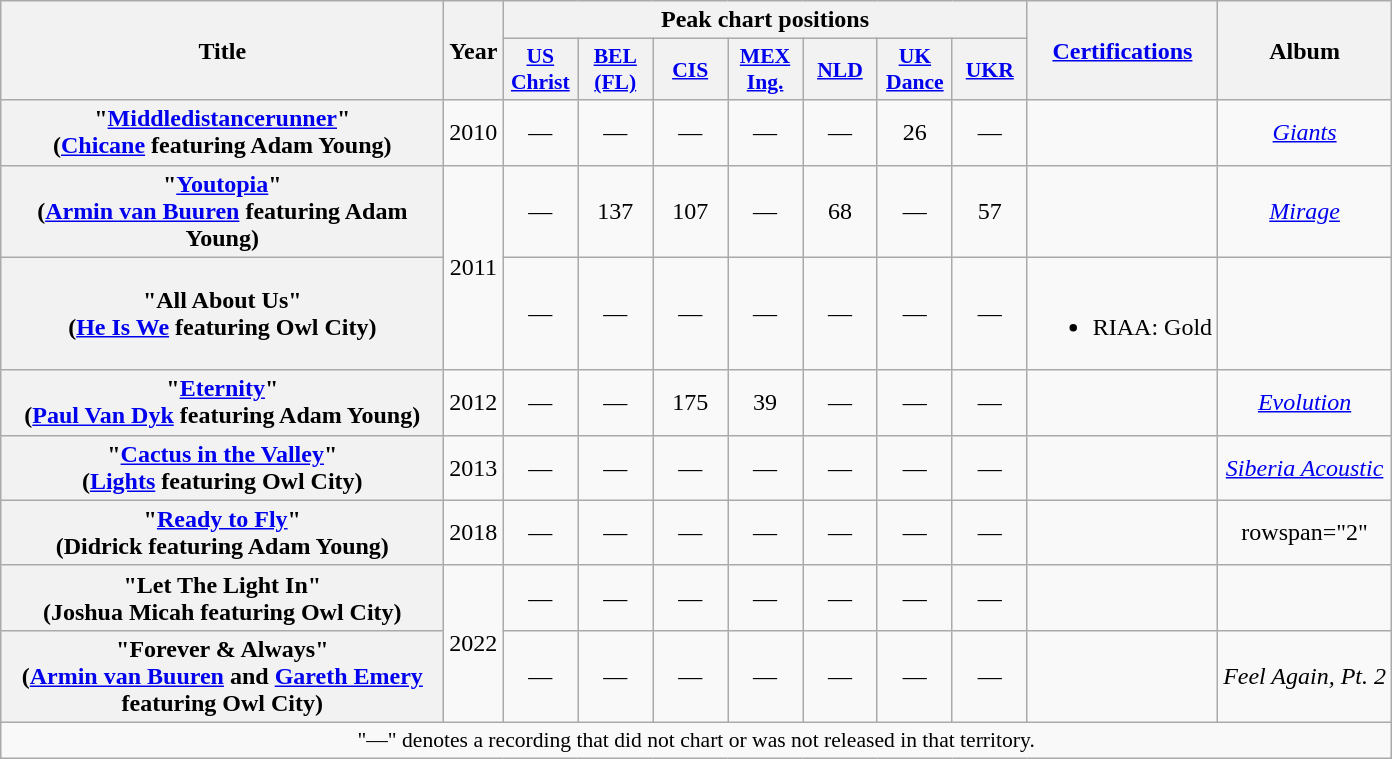<table class="wikitable plainrowheaders" style="text-align:center;" border="1">
<tr>
<th scope="col" rowspan="2" style="width:18em;">Title</th>
<th scope="col" rowspan="2">Year</th>
<th scope="col" colspan="7">Peak chart positions</th>
<th rowspan="2"><a href='#'>Certifications</a></th>
<th rowspan="2" scope="col">Album</th>
</tr>
<tr>
<th scope="col" style="width:3em;font-size:90%;"><a href='#'>US<br>Christ</a><br></th>
<th scope="col" style="width:3em; font-size:90%;"><a href='#'>BEL<br>(FL)</a><br></th>
<th scope="col" style="width:3em; font-size:90%;"><a href='#'>CIS</a><br></th>
<th scope="col" style="width:3em;font-size:90%;"><a href='#'>MEX<br>Ing.</a><br></th>
<th scope="col" style="width:3em;font-size:90%;"><a href='#'>NLD</a><br></th>
<th scope="col" style="width:3em;font-size:90%;"><a href='#'>UK<br>Dance</a><br></th>
<th scope="col" style="width:3em; font-size:90%;"><a href='#'>UKR</a><br></th>
</tr>
<tr>
<th scope="row">"<a href='#'>Middledistancerunner</a>"<br><span>(<a href='#'>Chicane</a> featuring Adam Young)</span></th>
<td>2010</td>
<td>—</td>
<td>—</td>
<td>—</td>
<td>—</td>
<td>—</td>
<td>26</td>
<td>—</td>
<td></td>
<td><em><a href='#'>Giants</a></em></td>
</tr>
<tr>
<th scope="row">"<a href='#'>Youtopia</a>"<br><span>(<a href='#'>Armin van Buuren</a> featuring Adam Young)</span></th>
<td rowspan="2">2011</td>
<td>—</td>
<td>137</td>
<td>107</td>
<td>—</td>
<td>68</td>
<td>—</td>
<td>57</td>
<td></td>
<td><em><a href='#'>Mirage</a></em></td>
</tr>
<tr>
<th scope="row">"All About Us"<br><span>(<a href='#'>He Is We</a> featuring Owl City)</span></th>
<td>—</td>
<td>—</td>
<td>—</td>
<td>—</td>
<td>—</td>
<td>—</td>
<td>—</td>
<td><br><ul><li>RIAA: Gold</li></ul></td>
<td></td>
</tr>
<tr>
<th scope="row">"<a href='#'>Eternity</a>"<br><span>(<a href='#'>Paul Van Dyk</a> featuring Adam Young)</span></th>
<td>2012</td>
<td>—</td>
<td>—</td>
<td>175</td>
<td>39</td>
<td>—</td>
<td>—</td>
<td>—</td>
<td></td>
<td><em><a href='#'>Evolution</a></em></td>
</tr>
<tr>
<th scope="row">"<a href='#'>Cactus in the Valley</a>"<br><span>(<a href='#'>Lights</a> featuring Owl City)</span></th>
<td>2013</td>
<td>—</td>
<td>—</td>
<td>—</td>
<td>—</td>
<td>—</td>
<td>—</td>
<td>—</td>
<td></td>
<td><em><a href='#'>Siberia Acoustic</a></em></td>
</tr>
<tr>
<th scope="row">"<a href='#'>Ready to Fly</a>"<br><span>(Didrick featuring Adam Young)</span></th>
<td>2018</td>
<td>—</td>
<td>—</td>
<td>—</td>
<td>—</td>
<td>—</td>
<td>—</td>
<td>—</td>
<td></td>
<td>rowspan="2" </td>
</tr>
<tr>
<th scope="row">"Let The Light In"<br><span>(Joshua Micah featuring Owl City)</span></th>
<td rowspan="2">2022</td>
<td>—</td>
<td>—</td>
<td>—</td>
<td>—</td>
<td>—</td>
<td>—</td>
<td>—</td>
<td></td>
</tr>
<tr>
<th scope="row">"Forever & Always" <br><span>(<a href='#'>Armin van Buuren</a> and <a href='#'>Gareth Emery</a> featuring Owl City)</span></th>
<td>—</td>
<td>—</td>
<td>—</td>
<td>—</td>
<td>—</td>
<td>—</td>
<td>—</td>
<td></td>
<td><em>Feel Again, Pt. 2</em></td>
</tr>
<tr>
<td colspan="12" style="font-size:90%">"—" denotes a recording that did not chart or was not released in that territory.</td>
</tr>
</table>
